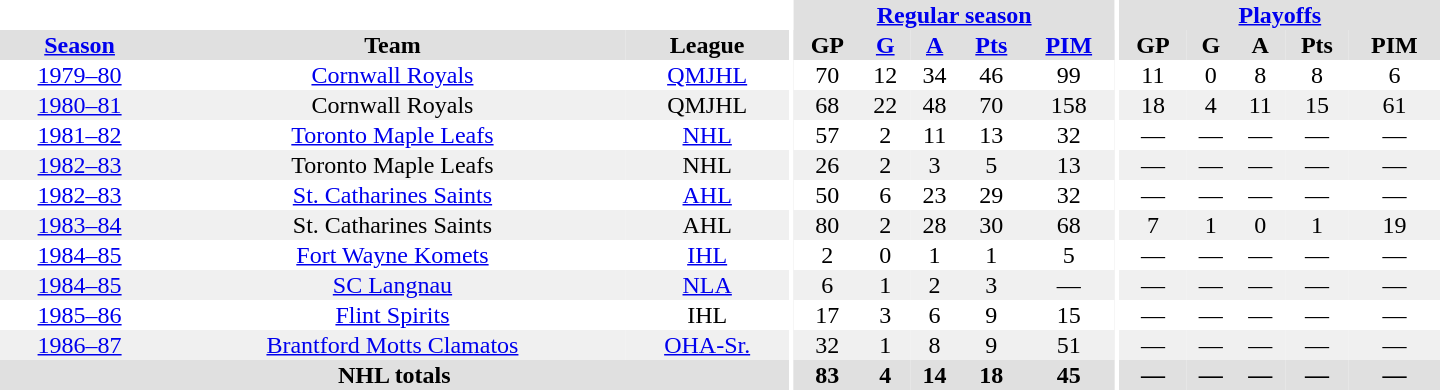<table border="0" cellpadding="1" cellspacing="0" style="text-align:center; width:60em">
<tr bgcolor="#e0e0e0">
<th colspan="3" bgcolor="#ffffff"></th>
<th rowspan="99" bgcolor="#ffffff"></th>
<th colspan="5"><a href='#'>Regular season</a></th>
<th rowspan="99" bgcolor="#ffffff"></th>
<th colspan="5"><a href='#'>Playoffs</a></th>
</tr>
<tr bgcolor="#e0e0e0">
<th><a href='#'>Season</a></th>
<th>Team</th>
<th>League</th>
<th>GP</th>
<th><a href='#'>G</a></th>
<th><a href='#'>A</a></th>
<th><a href='#'>Pts</a></th>
<th><a href='#'>PIM</a></th>
<th>GP</th>
<th>G</th>
<th>A</th>
<th>Pts</th>
<th>PIM</th>
</tr>
<tr>
<td><a href='#'>1979–80</a></td>
<td><a href='#'>Cornwall Royals</a></td>
<td><a href='#'>QMJHL</a></td>
<td>70</td>
<td>12</td>
<td>34</td>
<td>46</td>
<td>99</td>
<td>11</td>
<td>0</td>
<td>8</td>
<td>8</td>
<td>6</td>
</tr>
<tr bgcolor="#f0f0f0">
<td><a href='#'>1980–81</a></td>
<td>Cornwall Royals</td>
<td>QMJHL</td>
<td>68</td>
<td>22</td>
<td>48</td>
<td>70</td>
<td>158</td>
<td>18</td>
<td>4</td>
<td>11</td>
<td>15</td>
<td>61</td>
</tr>
<tr>
<td><a href='#'>1981–82</a></td>
<td><a href='#'>Toronto Maple Leafs</a></td>
<td><a href='#'>NHL</a></td>
<td>57</td>
<td>2</td>
<td>11</td>
<td>13</td>
<td>32</td>
<td>—</td>
<td>—</td>
<td>—</td>
<td>—</td>
<td>—</td>
</tr>
<tr bgcolor="#f0f0f0">
<td><a href='#'>1982–83</a></td>
<td>Toronto Maple Leafs</td>
<td>NHL</td>
<td>26</td>
<td>2</td>
<td>3</td>
<td>5</td>
<td>13</td>
<td>—</td>
<td>—</td>
<td>—</td>
<td>—</td>
<td>—</td>
</tr>
<tr>
<td><a href='#'>1982–83</a></td>
<td><a href='#'>St. Catharines Saints</a></td>
<td><a href='#'>AHL</a></td>
<td>50</td>
<td>6</td>
<td>23</td>
<td>29</td>
<td>32</td>
<td>—</td>
<td>—</td>
<td>—</td>
<td>—</td>
<td>—</td>
</tr>
<tr bgcolor="#f0f0f0">
<td><a href='#'>1983–84</a></td>
<td>St. Catharines Saints</td>
<td>AHL</td>
<td>80</td>
<td>2</td>
<td>28</td>
<td>30</td>
<td>68</td>
<td>7</td>
<td>1</td>
<td>0</td>
<td>1</td>
<td>19</td>
</tr>
<tr>
<td><a href='#'>1984–85</a></td>
<td><a href='#'>Fort Wayne Komets</a></td>
<td><a href='#'>IHL</a></td>
<td>2</td>
<td>0</td>
<td>1</td>
<td>1</td>
<td>5</td>
<td>—</td>
<td>—</td>
<td>—</td>
<td>—</td>
<td>—</td>
</tr>
<tr bgcolor="#f0f0f0">
<td><a href='#'>1984–85</a></td>
<td><a href='#'>SC Langnau</a></td>
<td><a href='#'>NLA</a></td>
<td>6</td>
<td>1</td>
<td>2</td>
<td>3</td>
<td>—</td>
<td>—</td>
<td>—</td>
<td>—</td>
<td>—</td>
<td>—</td>
</tr>
<tr>
<td><a href='#'>1985–86</a></td>
<td><a href='#'>Flint Spirits</a></td>
<td>IHL</td>
<td>17</td>
<td>3</td>
<td>6</td>
<td>9</td>
<td>15</td>
<td>—</td>
<td>—</td>
<td>—</td>
<td>—</td>
<td>—</td>
</tr>
<tr bgcolor="#f0f0f0">
<td><a href='#'>1986–87</a></td>
<td><a href='#'>Brantford Motts Clamatos</a></td>
<td><a href='#'>OHA-Sr.</a></td>
<td>32</td>
<td>1</td>
<td>8</td>
<td>9</td>
<td>51</td>
<td>—</td>
<td>—</td>
<td>—</td>
<td>—</td>
<td>—</td>
</tr>
<tr>
</tr>
<tr ALIGN="center" bgcolor="#e0e0e0">
<th colspan="3">NHL totals</th>
<th ALIGN="center">83</th>
<th ALIGN="center">4</th>
<th ALIGN="center">14</th>
<th ALIGN="center">18</th>
<th ALIGN="center">45</th>
<th ALIGN="center">—</th>
<th ALIGN="center">—</th>
<th ALIGN="center">—</th>
<th ALIGN="center">—</th>
<th ALIGN="center">—</th>
</tr>
</table>
